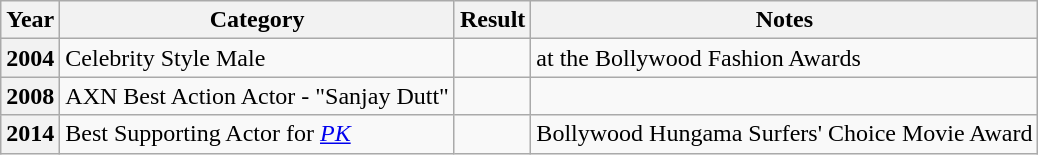<table class="wikitable">
<tr>
<th>Year</th>
<th>Category</th>
<th>Result</th>
<th>Notes</th>
</tr>
<tr>
<th>2004</th>
<td>Celebrity Style Male</td>
<td></td>
<td>at the Bollywood Fashion Awards</td>
</tr>
<tr>
<th>2008</th>
<td>AXN Best Action Actor - "Sanjay Dutt"</td>
<td></td>
</tr>
<tr>
<th>2014</th>
<td>Best Supporting Actor for <a href='#'><em>PK</em></a></td>
<td></td>
<td>Bollywood Hungama Surfers' Choice Movie Award</td>
</tr>
</table>
